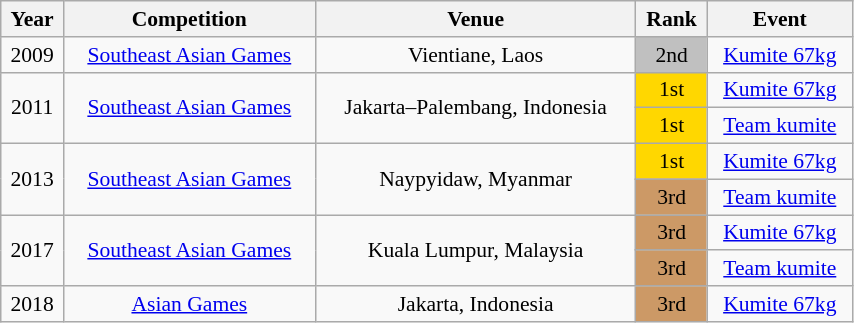<table class="wikitable sortable" width=45% style="font-size:90%; text-align:center;">
<tr>
<th>Year</th>
<th>Competition</th>
<th>Venue</th>
<th>Rank</th>
<th>Event</th>
</tr>
<tr>
<td>2009</td>
<td><a href='#'>Southeast Asian Games</a></td>
<td>Vientiane, Laos</td>
<td bgcolor="silver">2nd</td>
<td><a href='#'>Kumite 67kg</a></td>
</tr>
<tr>
<td rowspan=2>2011</td>
<td rowspan=2><a href='#'>Southeast Asian Games</a></td>
<td rowspan=2>Jakarta–Palembang, Indonesia</td>
<td bgcolor="gold">1st</td>
<td><a href='#'>Kumite 67kg</a></td>
</tr>
<tr>
<td bgcolor="gold">1st</td>
<td><a href='#'>Team kumite</a></td>
</tr>
<tr>
<td rowspan=2>2013</td>
<td rowspan=2><a href='#'>Southeast Asian Games</a></td>
<td rowspan=2>Naypyidaw, Myanmar</td>
<td bgcolor="gold">1st</td>
<td><a href='#'>Kumite 67kg</a></td>
</tr>
<tr>
<td bgcolor="cc9966">3rd</td>
<td><a href='#'>Team kumite</a></td>
</tr>
<tr>
<td rowspan=2>2017</td>
<td rowspan=2><a href='#'>Southeast Asian Games</a></td>
<td rowspan=2>Kuala Lumpur, Malaysia</td>
<td bgcolor="cc9966">3rd</td>
<td><a href='#'>Kumite 67kg</a></td>
</tr>
<tr>
<td bgcolor="cc9966">3rd</td>
<td><a href='#'>Team kumite</a></td>
</tr>
<tr>
<td>2018</td>
<td><a href='#'>Asian Games</a></td>
<td>Jakarta, Indonesia</td>
<td bgcolor="cc9966">3rd</td>
<td><a href='#'>Kumite 67kg</a></td>
</tr>
</table>
